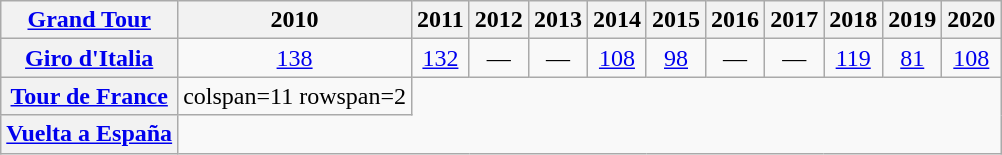<table class="wikitable plainrowheaders">
<tr>
<th scope="col"><a href='#'>Grand Tour</a></th>
<th scope="col">2010</th>
<th scope="col">2011</th>
<th scope="col">2012</th>
<th scope="col">2013</th>
<th scope="col">2014</th>
<th scope="col">2015</th>
<th scope="col">2016</th>
<th scope="col">2017</th>
<th scope="col">2018</th>
<th scope="col">2019</th>
<th scope="col">2020</th>
</tr>
<tr style="text-align:center;">
<th scope="row"> <a href='#'>Giro d'Italia</a></th>
<td><a href='#'>138</a></td>
<td><a href='#'>132</a></td>
<td>—</td>
<td>—</td>
<td><a href='#'>108</a></td>
<td><a href='#'>98</a></td>
<td>—</td>
<td>—</td>
<td><a href='#'>119</a></td>
<td><a href='#'>81</a></td>
<td><a href='#'>108</a></td>
</tr>
<tr style="text-align:center;">
<th scope="row"> <a href='#'>Tour de France</a></th>
<td>colspan=11 rowspan=2 </td>
</tr>
<tr style="text-align:center;">
<th scope="row"> <a href='#'>Vuelta a España</a></th>
</tr>
</table>
